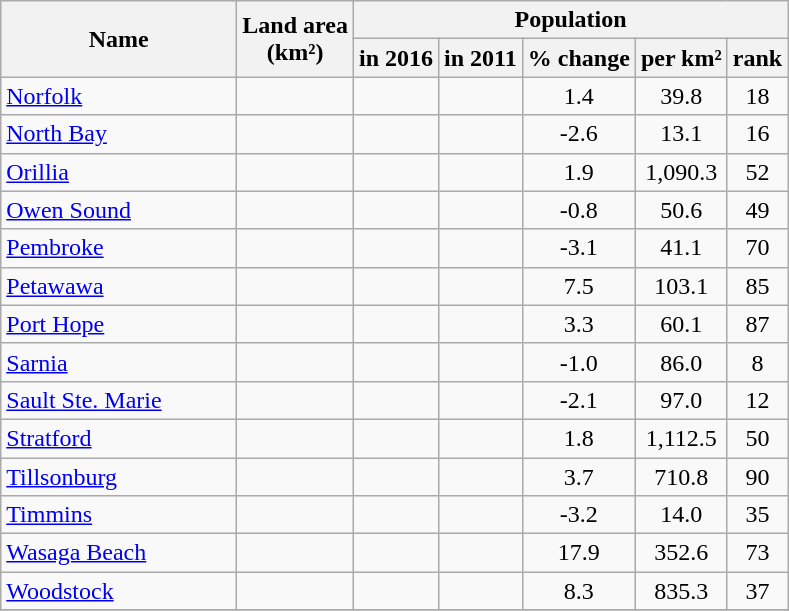<table class="wikitable" style="text-align:center;">
<tr>
<th rowspan="2" width="150px">Name</th>
<th rowspan="2">Land area<br>(km²)</th>
<th colspan="5">Population</th>
</tr>
<tr>
<th>in 2016</th>
<th>in 2011</th>
<th>% change</th>
<th>per km²</th>
<th>rank</th>
</tr>
<tr>
<td align=left><a href='#'>Norfolk</a></td>
<td></td>
<td></td>
<td></td>
<td>1.4</td>
<td>39.8</td>
<td>18</td>
</tr>
<tr>
<td align=left><a href='#'>North Bay</a></td>
<td></td>
<td></td>
<td></td>
<td>-2.6</td>
<td>13.1</td>
<td>16</td>
</tr>
<tr>
<td align=left><a href='#'>Orillia</a></td>
<td></td>
<td></td>
<td></td>
<td>1.9</td>
<td>1,090.3</td>
<td>52</td>
</tr>
<tr>
<td align=left><a href='#'>Owen Sound</a></td>
<td></td>
<td></td>
<td></td>
<td>-0.8</td>
<td>50.6</td>
<td>49</td>
</tr>
<tr>
<td align=left><a href='#'>Pembroke</a></td>
<td></td>
<td></td>
<td></td>
<td>-3.1</td>
<td>41.1</td>
<td>70</td>
</tr>
<tr>
<td align=left><a href='#'>Petawawa</a></td>
<td></td>
<td></td>
<td></td>
<td>7.5</td>
<td>103.1</td>
<td>85</td>
</tr>
<tr>
<td align=left><a href='#'>Port Hope</a></td>
<td></td>
<td></td>
<td></td>
<td>3.3</td>
<td>60.1</td>
<td>87</td>
</tr>
<tr>
<td align=left><a href='#'>Sarnia</a></td>
<td></td>
<td></td>
<td></td>
<td>-1.0</td>
<td>86.0</td>
<td>8</td>
</tr>
<tr>
<td align=left><a href='#'>Sault Ste. Marie</a></td>
<td></td>
<td></td>
<td></td>
<td>-2.1</td>
<td>97.0</td>
<td>12</td>
</tr>
<tr>
<td align=left><a href='#'>Stratford</a></td>
<td></td>
<td></td>
<td></td>
<td>1.8</td>
<td>1,112.5</td>
<td>50</td>
</tr>
<tr>
<td align=left><a href='#'>Tillsonburg</a></td>
<td></td>
<td></td>
<td></td>
<td>3.7</td>
<td>710.8</td>
<td>90</td>
</tr>
<tr>
<td align=left><a href='#'>Timmins</a></td>
<td></td>
<td></td>
<td></td>
<td>-3.2</td>
<td>14.0</td>
<td>35</td>
</tr>
<tr>
<td align=left><a href='#'>Wasaga Beach</a></td>
<td></td>
<td></td>
<td></td>
<td>17.9</td>
<td>352.6</td>
<td>73</td>
</tr>
<tr>
<td align=left><a href='#'>Woodstock</a></td>
<td></td>
<td></td>
<td></td>
<td>8.3</td>
<td>835.3</td>
<td>37</td>
</tr>
<tr>
</tr>
</table>
